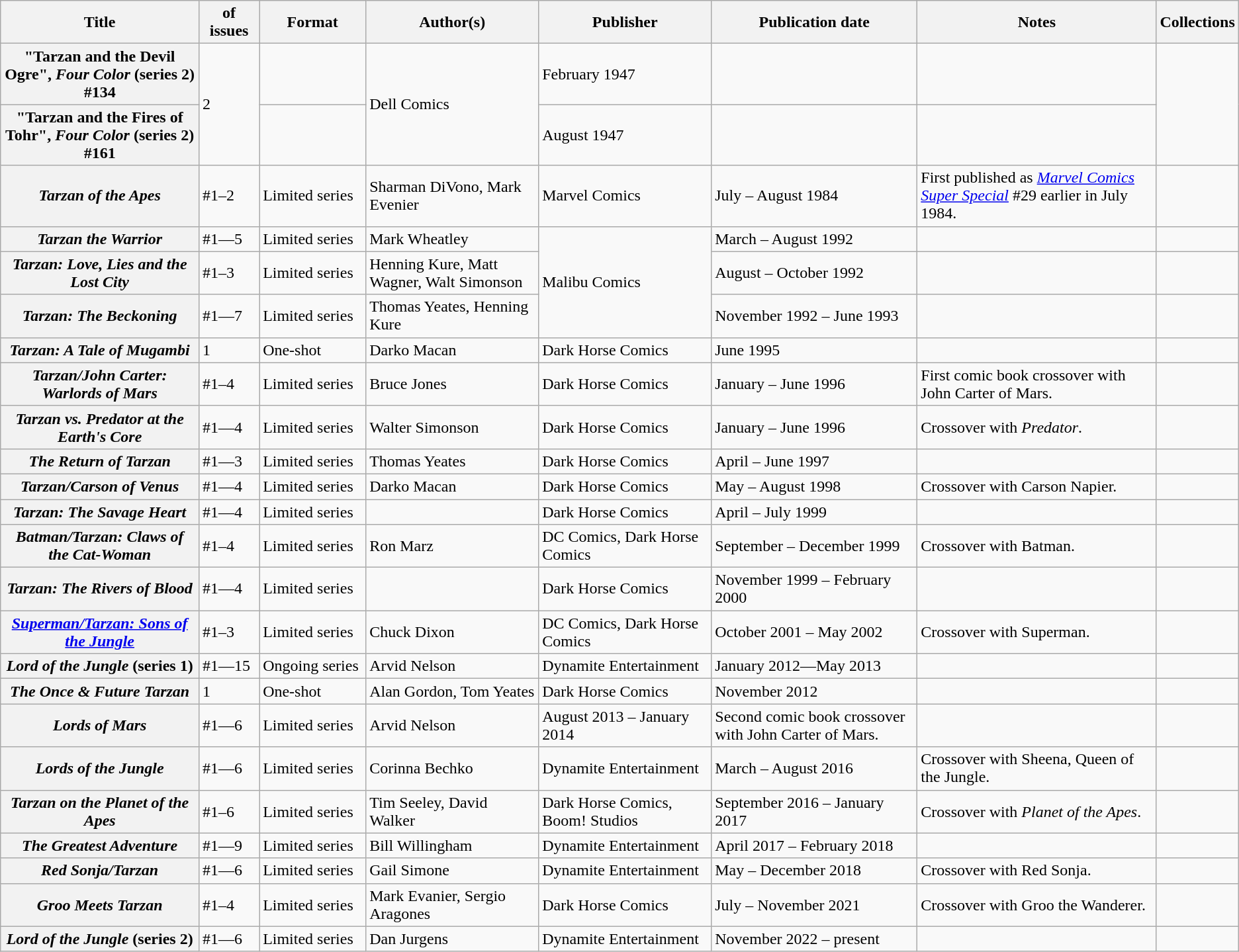<table class="wikitable">
<tr>
<th>Title</th>
<th style="width:40pt"> of issues</th>
<th style="width:75pt">Format</th>
<th style="width:125pt">Author(s)</th>
<th style="width:125pt">Publisher</th>
<th style="width:150pt">Publication date</th>
<th style="width:175pt">Notes</th>
<th>Collections</th>
</tr>
<tr>
<th>"Tarzan and the Devil Ogre", <em>Four Color</em> (series 2) #134</th>
<td rowspan="2">2</td>
<td></td>
<td rowspan="2">Dell Comics</td>
<td>February 1947</td>
<td></td>
<td></td>
</tr>
<tr>
<th>"Tarzan and the Fires of Tohr", <em>Four Color</em> (series 2) #161</th>
<td></td>
<td>August 1947</td>
<td></td>
<td></td>
</tr>
<tr>
<th><em>Tarzan of the Apes</em></th>
<td>#1–2</td>
<td>Limited series</td>
<td>Sharman DiVono, Mark Evenier</td>
<td>Marvel Comics</td>
<td>July – August 1984</td>
<td>First published as <em><a href='#'>Marvel Comics Super Special</a></em> #29 earlier in July 1984.</td>
<td></td>
</tr>
<tr>
<th><em>Tarzan the Warrior</em></th>
<td>#1—5</td>
<td>Limited series</td>
<td>Mark Wheatley</td>
<td rowspan="3">Malibu Comics</td>
<td>March – August 1992</td>
<td></td>
<td></td>
</tr>
<tr>
<th><em>Tarzan: Love, Lies and the Lost City</em></th>
<td>#1–3</td>
<td>Limited series</td>
<td>Henning Kure, Matt Wagner, Walt Simonson</td>
<td>August – October 1992</td>
<td></td>
<td></td>
</tr>
<tr>
<th><em>Tarzan: The Beckoning</em></th>
<td>#1—7</td>
<td>Limited series</td>
<td>Thomas Yeates, Henning Kure</td>
<td>November 1992 – June 1993</td>
<td></td>
<td></td>
</tr>
<tr>
<th><em>Tarzan: A Tale of Mugambi</em></th>
<td>1</td>
<td>One-shot</td>
<td>Darko Macan</td>
<td>Dark Horse Comics</td>
<td>June 1995</td>
<td></td>
<td></td>
</tr>
<tr>
<th><em>Tarzan/John Carter: Warlords of Mars</em></th>
<td>#1–4</td>
<td>Limited series</td>
<td>Bruce Jones</td>
<td>Dark Horse Comics</td>
<td>January – June 1996</td>
<td>First comic book crossover with John Carter of Mars.</td>
<td></td>
</tr>
<tr>
<th><em>Tarzan vs. Predator at the Earth's Core</em></th>
<td>#1—4</td>
<td>Limited series</td>
<td>Walter Simonson</td>
<td>Dark Horse Comics</td>
<td>January – June 1996</td>
<td>Crossover with <em>Predator</em>.</td>
<td></td>
</tr>
<tr>
<th><em>The Return of Tarzan</em></th>
<td>#1—3</td>
<td>Limited series</td>
<td>Thomas Yeates</td>
<td>Dark Horse Comics</td>
<td>April – June 1997</td>
<td></td>
<td></td>
</tr>
<tr>
<th><em>Tarzan/Carson of Venus</em></th>
<td>#1—4</td>
<td>Limited series</td>
<td>Darko Macan</td>
<td>Dark Horse Comics</td>
<td>May – August 1998</td>
<td>Crossover with Carson Napier.</td>
<td></td>
</tr>
<tr>
<th><em>Tarzan: The Savage Heart</em></th>
<td>#1—4</td>
<td>Limited series</td>
<td></td>
<td>Dark Horse Comics</td>
<td>April – July 1999</td>
<td></td>
<td></td>
</tr>
<tr>
<th><em>Batman/Tarzan: Claws of the Cat-Woman</em></th>
<td>#1–4</td>
<td>Limited series</td>
<td>Ron Marz</td>
<td>DC Comics, Dark Horse Comics</td>
<td>September – December 1999</td>
<td>Crossover with Batman.</td>
<td></td>
</tr>
<tr>
<th><em>Tarzan: The Rivers of Blood</em></th>
<td>#1—4</td>
<td>Limited series</td>
<td></td>
<td>Dark Horse Comics</td>
<td>November 1999 – February 2000</td>
<td></td>
<td></td>
</tr>
<tr>
<th><em><a href='#'>Superman/Tarzan: Sons of the Jungle</a></em></th>
<td>#1–3</td>
<td>Limited series</td>
<td>Chuck Dixon</td>
<td>DC Comics, Dark Horse Comics</td>
<td>October 2001 – May 2002</td>
<td>Crossover with Superman.</td>
<td></td>
</tr>
<tr>
<th><em>Lord of the Jungle</em> (series 1)</th>
<td>#1—15</td>
<td>Ongoing series</td>
<td>Arvid Nelson</td>
<td>Dynamite Entertainment</td>
<td>January 2012—May 2013</td>
<td></td>
<td></td>
</tr>
<tr>
<th><em>The Once & Future Tarzan</em></th>
<td>1</td>
<td>One-shot</td>
<td>Alan Gordon, Tom Yeates</td>
<td>Dark Horse Comics</td>
<td>November 2012</td>
<td></td>
<td></td>
</tr>
<tr>
<th><em>Lords of Mars</em></th>
<td>#1—6</td>
<td>Limited series</td>
<td>Arvid Nelson</td>
<td>August 2013 – January 2014</td>
<td>Second comic book crossover with John Carter of Mars.</td>
<td></td>
</tr>
<tr>
<th><em>Lords of the Jungle</em></th>
<td>#1—6</td>
<td>Limited series</td>
<td>Corinna Bechko</td>
<td>Dynamite Entertainment</td>
<td>March – August 2016</td>
<td>Crossover with Sheena, Queen of the Jungle.</td>
<td></td>
</tr>
<tr>
<th><em>Tarzan on the Planet of the Apes</em></th>
<td>#1–6</td>
<td>Limited series</td>
<td>Tim Seeley, David Walker</td>
<td>Dark Horse Comics, Boom! Studios</td>
<td>September 2016  – January 2017</td>
<td>Crossover with <em>Planet of the Apes</em>.</td>
<td></td>
</tr>
<tr>
<th><em>The Greatest Adventure</em></th>
<td>#1—9</td>
<td>Limited series</td>
<td>Bill Willingham</td>
<td>Dynamite Entertainment</td>
<td>April 2017 – February 2018</td>
<td></td>
<td></td>
</tr>
<tr>
<th><em>Red Sonja/Tarzan</em></th>
<td>#1—6</td>
<td>Limited series</td>
<td>Gail Simone</td>
<td>Dynamite Entertainment</td>
<td>May – December 2018</td>
<td>Crossover with Red Sonja.</td>
<td></td>
</tr>
<tr>
<th><em>Groo Meets Tarzan</em></th>
<td>#1–4</td>
<td>Limited series</td>
<td>Mark Evanier, Sergio Aragones</td>
<td>Dark Horse Comics</td>
<td>July – November 2021</td>
<td>Crossover with Groo the Wanderer.</td>
<td></td>
</tr>
<tr>
<th><em>Lord of the Jungle</em> (series 2)</th>
<td>#1—6</td>
<td>Limited series</td>
<td>Dan Jurgens</td>
<td>Dynamite Entertainment</td>
<td>November 2022 – present</td>
<td></td>
<td></td>
</tr>
</table>
